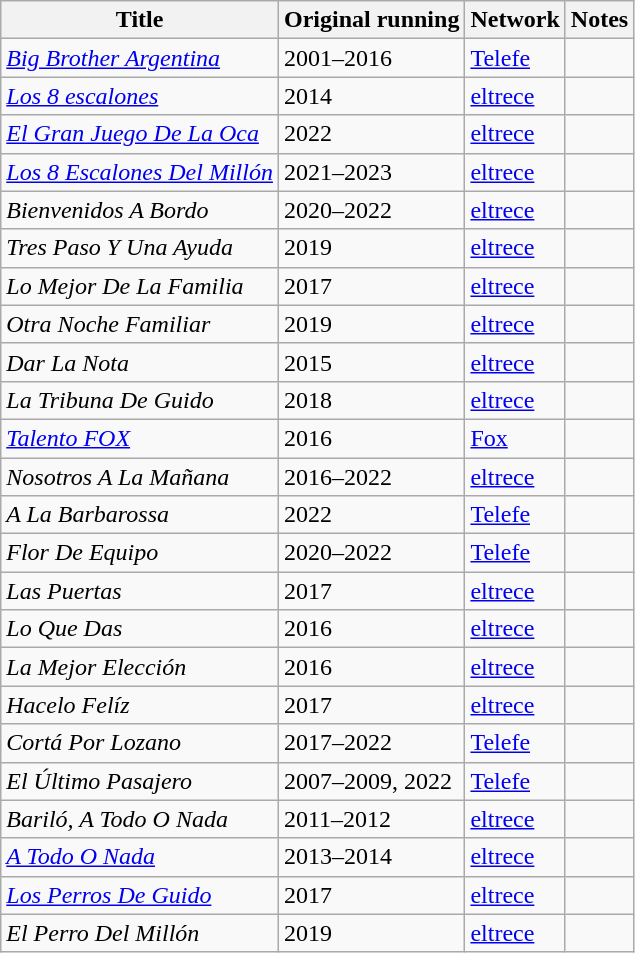<table class="wikitable sortable">
<tr>
<th>Title</th>
<th>Original running</th>
<th>Network</th>
<th>Notes</th>
</tr>
<tr>
<td><a href='#'><em>Big Brother Argentina</em></a></td>
<td>2001–2016</td>
<td><a href='#'>Telefe</a></td>
<td></td>
</tr>
<tr>
<td><em><a href='#'>Los 8 escalones</a></em></td>
<td>2014</td>
<td><a href='#'>eltrece</a></td>
<td></td>
</tr>
<tr>
<td><a href='#'><em>El Gran Juego De La Oca</em></a></td>
<td>2022</td>
<td><a href='#'>eltrece</a></td>
<td></td>
</tr>
<tr>
<td><a href='#'><em>Los 8 Escalones Del Millón</em></a></td>
<td>2021–2023</td>
<td><a href='#'>eltrece</a></td>
<td></td>
</tr>
<tr>
<td><em>Bienvenidos A Bordo</em></td>
<td>2020–2022</td>
<td><a href='#'>eltrece</a></td>
<td></td>
</tr>
<tr>
<td><em>Tres Paso Y Una Ayuda</em></td>
<td>2019</td>
<td><a href='#'>eltrece</a></td>
<td></td>
</tr>
<tr>
<td><em>Lo Mejor De La Familia</em></td>
<td>2017</td>
<td><a href='#'>eltrece</a></td>
<td></td>
</tr>
<tr>
<td><em>Otra Noche Familiar</em></td>
<td>2019</td>
<td><a href='#'>eltrece</a></td>
<td></td>
</tr>
<tr>
<td><em>Dar La Nota</em></td>
<td>2015</td>
<td><a href='#'>eltrece</a></td>
<td></td>
</tr>
<tr>
<td><em>La Tribuna De Guido</em></td>
<td>2018</td>
<td><a href='#'>eltrece</a></td>
<td></td>
</tr>
<tr>
<td><em><a href='#'>Talento FOX</a></em></td>
<td>2016</td>
<td><a href='#'>Fox</a></td>
<td></td>
</tr>
<tr>
<td><em>Nosotros A La Mañana</em></td>
<td>2016–2022</td>
<td><a href='#'>eltrece</a></td>
<td></td>
</tr>
<tr>
<td><em>A La Barbarossa</em></td>
<td>2022</td>
<td><a href='#'>Telefe</a></td>
<td></td>
</tr>
<tr>
<td><em>Flor De Equipo</em></td>
<td>2020–2022</td>
<td><a href='#'>Telefe</a></td>
<td></td>
</tr>
<tr>
<td><em>Las Puertas</em></td>
<td>2017</td>
<td><a href='#'>eltrece</a></td>
<td></td>
</tr>
<tr>
<td><em>Lo Que Das</em></td>
<td>2016</td>
<td><a href='#'>eltrece</a></td>
<td></td>
</tr>
<tr>
<td><em>La Mejor Elección</em></td>
<td>2016</td>
<td><a href='#'>eltrece</a></td>
<td></td>
</tr>
<tr>
<td><em>Hacelo Felíz</em></td>
<td>2017</td>
<td><a href='#'>eltrece</a></td>
<td></td>
</tr>
<tr>
<td><em>Cortá Por Lozano</em></td>
<td>2017–2022</td>
<td><a href='#'>Telefe</a></td>
<td></td>
</tr>
<tr>
<td><em>El Último Pasajero</em></td>
<td>2007–2009, 2022</td>
<td><a href='#'>Telefe</a></td>
<td></td>
</tr>
<tr>
<td><em>Bariló, A Todo O Nada</em></td>
<td>2011–2012</td>
<td><a href='#'>eltrece</a></td>
<td></td>
</tr>
<tr>
<td><a href='#'><em>A Todo O Nada</em></a></td>
<td>2013–2014</td>
<td><a href='#'>eltrece</a></td>
<td></td>
</tr>
<tr>
<td><a href='#'><em>Los Perros De Guido</em></a></td>
<td>2017</td>
<td><a href='#'>eltrece</a></td>
<td></td>
</tr>
<tr>
<td><em>El Perro Del Millón</em></td>
<td>2019</td>
<td><a href='#'>eltrece</a></td>
<td></td>
</tr>
</table>
